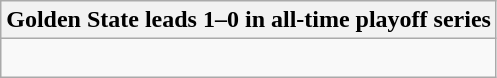<table class="wikitable collapsible collapsed">
<tr>
<th>Golden State leads 1–0 in all-time playoff series</th>
</tr>
<tr>
<td><br></td>
</tr>
</table>
